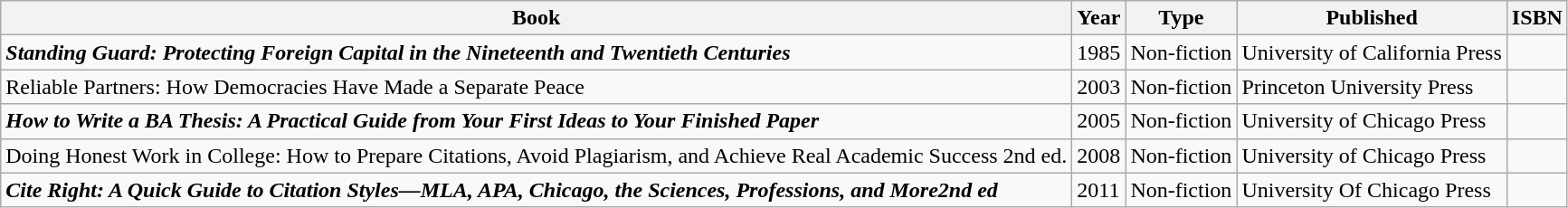<table class="wikitable">
<tr>
<th>Book</th>
<th>Year</th>
<th>Type</th>
<th>Published</th>
<th>ISBN</th>
</tr>
<tr>
<td><strong><em>Standing Guard:<strong> Protecting Foreign Capital in the Nineteenth and Twentieth Centuries<em></td>
<td>1985</td>
<td>Non-fiction</td>
<td>University of California Press</td>
<td></td>
</tr>
<tr>
<td></em></strong>Reliable Partners:</strong> How Democracies Have Made a Separate Peace</em></td>
<td>2003</td>
<td>Non-fiction</td>
<td>Princeton University Press</td>
<td></td>
</tr>
<tr>
<td><strong><em>How to Write a BA Thesis:<strong> A Practical Guide from Your First Ideas to Your Finished Paper<em></td>
<td>2005</td>
<td>Non-fiction</td>
<td>University of Chicago Press</td>
<td></td>
</tr>
<tr>
<td></em></strong>Doing Honest Work in College:</strong> How to Prepare Citations, Avoid Plagiarism, and Achieve Real Academic Success</em> 2nd ed.</td>
<td>2008</td>
<td>Non-fiction</td>
<td>University of Chicago Press</td>
<td></td>
</tr>
<tr>
<td><strong><em>Cite Right:<strong> A Quick Guide to Citation Styles—MLA, APA, Chicago, the Sciences, Professions, and More<em>2nd ed</td>
<td>2011</td>
<td>Non-fiction</td>
<td>University Of Chicago Press</td>
<td></td>
</tr>
</table>
